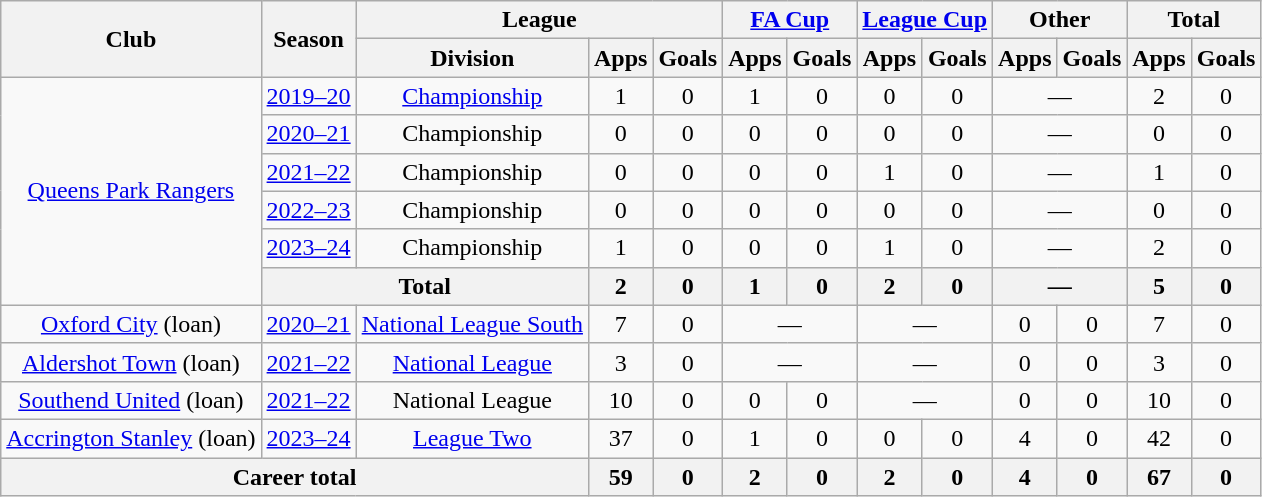<table class="wikitable" style="text-align:center">
<tr>
<th rowspan="2">Club</th>
<th rowspan="2">Season</th>
<th colspan="3">League</th>
<th colspan="2"><a href='#'>FA Cup</a></th>
<th colspan="2"><a href='#'>League Cup</a></th>
<th colspan="2">Other</th>
<th colspan="2">Total</th>
</tr>
<tr>
<th>Division</th>
<th>Apps</th>
<th>Goals</th>
<th>Apps</th>
<th>Goals</th>
<th>Apps</th>
<th>Goals</th>
<th>Apps</th>
<th>Goals</th>
<th>Apps</th>
<th>Goals</th>
</tr>
<tr>
<td rowspan="6"><a href='#'>Queens Park Rangers</a></td>
<td><a href='#'>2019–20</a></td>
<td><a href='#'>Championship</a></td>
<td>1</td>
<td>0</td>
<td>1</td>
<td>0</td>
<td>0</td>
<td>0</td>
<td colspan="2">—</td>
<td>2</td>
<td>0</td>
</tr>
<tr>
<td><a href='#'>2020–21</a></td>
<td>Championship</td>
<td>0</td>
<td>0</td>
<td>0</td>
<td>0</td>
<td>0</td>
<td>0</td>
<td colspan="2">—</td>
<td>0</td>
<td>0</td>
</tr>
<tr>
<td><a href='#'>2021–22</a></td>
<td>Championship</td>
<td>0</td>
<td>0</td>
<td>0</td>
<td>0</td>
<td>1</td>
<td>0</td>
<td colspan="2">—</td>
<td>1</td>
<td>0</td>
</tr>
<tr>
<td><a href='#'>2022–23</a></td>
<td>Championship</td>
<td>0</td>
<td>0</td>
<td>0</td>
<td>0</td>
<td>0</td>
<td>0</td>
<td colspan="2">—</td>
<td>0</td>
<td>0</td>
</tr>
<tr>
<td><a href='#'>2023–24</a></td>
<td>Championship</td>
<td>1</td>
<td>0</td>
<td>0</td>
<td>0</td>
<td>1</td>
<td>0</td>
<td colspan="2">—</td>
<td>2</td>
<td>0</td>
</tr>
<tr>
<th colspan=2>Total</th>
<th>2</th>
<th>0</th>
<th>1</th>
<th>0</th>
<th>2</th>
<th>0</th>
<th colspan="2">—</th>
<th>5</th>
<th>0</th>
</tr>
<tr>
<td rowspan="1"><a href='#'>Oxford City</a> (loan)</td>
<td><a href='#'>2020–21</a></td>
<td><a href='#'>National League South</a></td>
<td>7</td>
<td>0</td>
<td colspan="2">—</td>
<td colspan="2">—</td>
<td>0</td>
<td>0</td>
<td>7</td>
<td>0</td>
</tr>
<tr>
<td rowspan="1"><a href='#'>Aldershot Town</a> (loan)</td>
<td><a href='#'>2021–22</a></td>
<td><a href='#'>National League</a></td>
<td>3</td>
<td>0</td>
<td colspan="2">—</td>
<td colspan="2">—</td>
<td>0</td>
<td>0</td>
<td>3</td>
<td>0</td>
</tr>
<tr>
<td><a href='#'>Southend United</a> (loan)</td>
<td><a href='#'>2021–22</a></td>
<td>National League</td>
<td>10</td>
<td>0</td>
<td>0</td>
<td>0</td>
<td colspan="2">—</td>
<td>0</td>
<td>0</td>
<td>10</td>
<td>0</td>
</tr>
<tr>
<td><a href='#'>Accrington Stanley</a> (loan)</td>
<td><a href='#'>2023–24</a></td>
<td><a href='#'>League Two</a></td>
<td>37</td>
<td>0</td>
<td>1</td>
<td>0</td>
<td>0</td>
<td>0</td>
<td>4</td>
<td>0</td>
<td>42</td>
<td>0</td>
</tr>
<tr>
<th colspan=3>Career total</th>
<th>59</th>
<th>0</th>
<th>2</th>
<th>0</th>
<th>2</th>
<th>0</th>
<th>4</th>
<th>0</th>
<th>67</th>
<th>0</th>
</tr>
</table>
